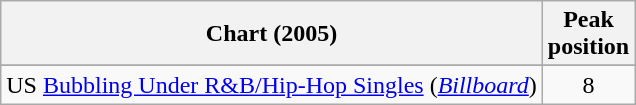<table class="wikitable sortable">
<tr>
<th scope="col">Chart (2005)</th>
<th scope="col">Peak<br>position</th>
</tr>
<tr>
</tr>
<tr>
<td align="left">US <a href='#'>Bubbling Under R&B/Hip-Hop Singles</a> (<a href='#'><em>Billboard</em></a>)</td>
<td style="text-align:center;">8</td>
</tr>
</table>
